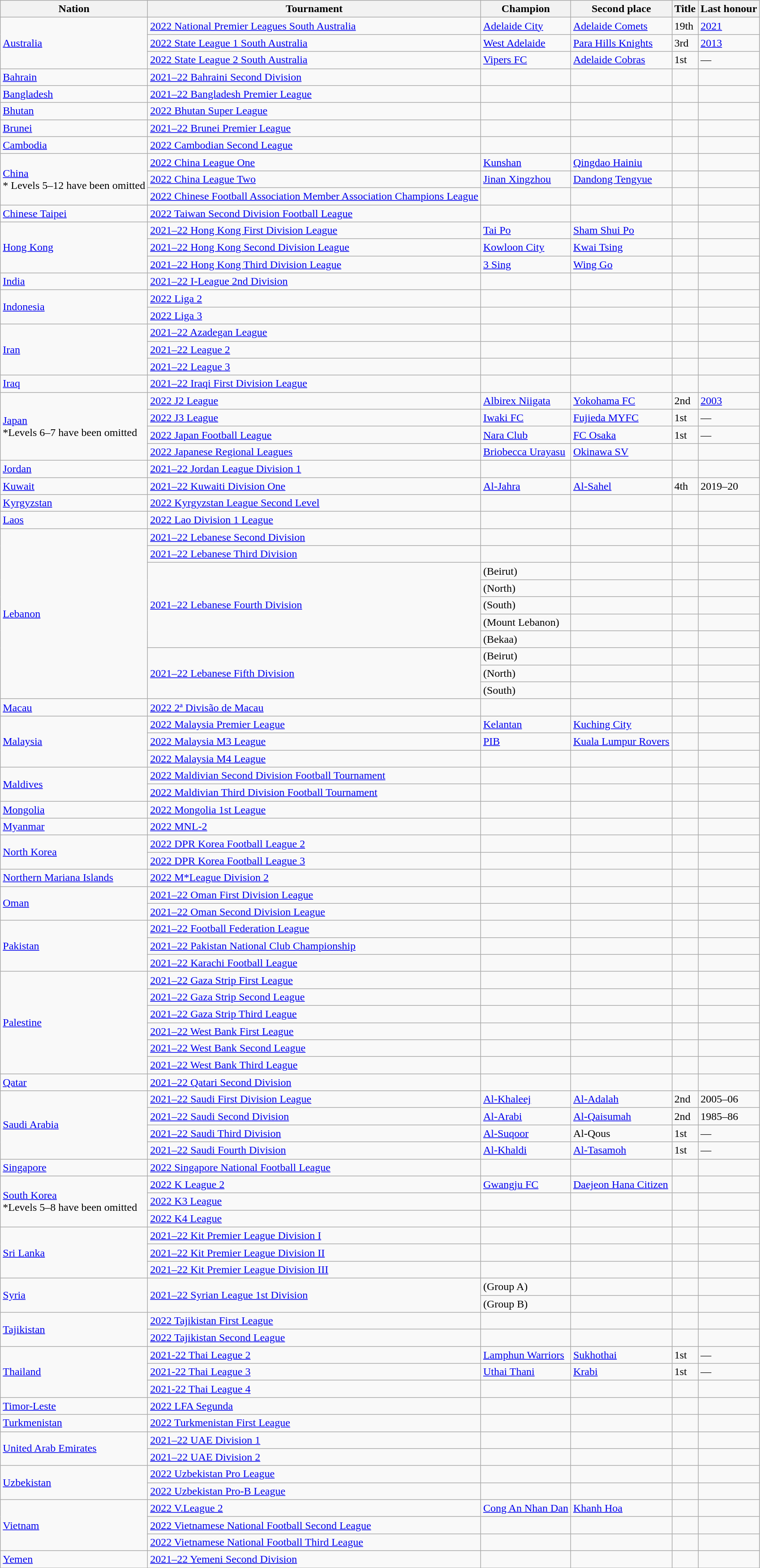<table class="wikitable sortable">
<tr>
<th>Nation</th>
<th>Tournament</th>
<th>Champion</th>
<th>Second place</th>
<th data-sort-type="number">Title</th>
<th>Last honour</th>
</tr>
<tr>
<td rowspan=3> <a href='#'>Australia</a></td>
<td><a href='#'>2022 National Premier Leagues South Australia</a></td>
<td><a href='#'>Adelaide City</a></td>
<td><a href='#'>Adelaide Comets</a></td>
<td>19th</td>
<td><a href='#'>2021</a></td>
</tr>
<tr>
<td><a href='#'>2022 State League 1 South Australia</a></td>
<td><a href='#'>West Adelaide</a></td>
<td><a href='#'>Para Hills Knights</a></td>
<td>3rd</td>
<td><a href='#'>2013</a></td>
</tr>
<tr>
<td><a href='#'>2022 State League 2 South Australia</a></td>
<td><a href='#'>Vipers FC</a></td>
<td><a href='#'>Adelaide Cobras</a></td>
<td>1st</td>
<td>—</td>
</tr>
<tr>
<td> <a href='#'>Bahrain</a></td>
<td><a href='#'>2021–22 Bahraini Second Division</a></td>
<td></td>
<td></td>
<td></td>
<td></td>
</tr>
<tr>
<td> <a href='#'>Bangladesh</a></td>
<td><a href='#'>2021–22 Bangladesh Premier League</a></td>
<td></td>
<td></td>
<td></td>
<td></td>
</tr>
<tr>
<td> <a href='#'>Bhutan</a></td>
<td><a href='#'>2022 Bhutan Super League</a></td>
<td></td>
<td></td>
<td></td>
<td></td>
</tr>
<tr>
<td> <a href='#'>Brunei</a></td>
<td><a href='#'>2021–22 Brunei Premier League</a></td>
<td></td>
<td></td>
<td></td>
<td></td>
</tr>
<tr>
<td> <a href='#'>Cambodia</a></td>
<td><a href='#'>2022 Cambodian Second League</a></td>
<td></td>
<td></td>
<td></td>
<td></td>
</tr>
<tr>
<td rowspan=3> <a href='#'>China</a> <br>* Levels 5–12 have been omitted</td>
<td><a href='#'>2022 China League One</a></td>
<td><a href='#'>Kunshan</a></td>
<td><a href='#'>Qingdao Hainiu</a></td>
<td></td>
<td></td>
</tr>
<tr>
<td><a href='#'>2022 China League Two</a></td>
<td><a href='#'>Jinan Xingzhou</a></td>
<td><a href='#'>Dandong Tengyue</a></td>
<td></td>
<td></td>
</tr>
<tr>
<td><a href='#'>2022 Chinese Football Association Member Association Champions League</a></td>
<td></td>
<td></td>
<td></td>
<td></td>
</tr>
<tr>
<td> <a href='#'>Chinese Taipei</a></td>
<td><a href='#'>2022 Taiwan Second Division Football League</a></td>
<td></td>
<td></td>
<td></td>
<td></td>
</tr>
<tr>
<td rowspan=3> <a href='#'>Hong Kong</a></td>
<td><a href='#'>2021–22 Hong Kong First Division League</a></td>
<td><a href='#'>Tai Po</a></td>
<td><a href='#'>Sham Shui Po</a></td>
<td></td>
<td></td>
</tr>
<tr>
<td><a href='#'>2021–22 Hong Kong Second Division League</a></td>
<td><a href='#'>Kowloon City</a></td>
<td><a href='#'>Kwai Tsing</a></td>
<td></td>
<td></td>
</tr>
<tr>
<td><a href='#'>2021–22 Hong Kong Third Division League</a></td>
<td><a href='#'>3 Sing</a></td>
<td><a href='#'>Wing Go</a></td>
<td></td>
<td></td>
</tr>
<tr>
<td> <a href='#'>India</a></td>
<td><a href='#'>2021–22 I-League 2nd Division</a></td>
<td></td>
<td></td>
<td></td>
<td></td>
</tr>
<tr>
<td rowspan=2> <a href='#'>Indonesia</a></td>
<td><a href='#'>2022 Liga 2</a></td>
<td></td>
<td></td>
<td></td>
<td></td>
</tr>
<tr>
<td><a href='#'>2022 Liga 3</a></td>
<td></td>
<td></td>
<td></td>
<td></td>
</tr>
<tr>
<td rowspan=3> <a href='#'>Iran</a></td>
<td><a href='#'>2021–22 Azadegan League</a></td>
<td></td>
<td></td>
<td></td>
<td></td>
</tr>
<tr>
<td><a href='#'>2021–22 League 2</a></td>
<td></td>
<td></td>
<td></td>
<td></td>
</tr>
<tr>
<td><a href='#'>2021–22 League 3</a></td>
<td></td>
<td></td>
<td></td>
<td></td>
</tr>
<tr>
<td> <a href='#'>Iraq</a></td>
<td><a href='#'>2021–22 Iraqi First Division League</a></td>
<td></td>
<td></td>
<td></td>
<td></td>
</tr>
<tr>
<td rowspan=4> <a href='#'>Japan</a> <br>*Levels 6–7 have been omitted</td>
<td><a href='#'>2022 J2 League</a></td>
<td><a href='#'>Albirex Niigata</a></td>
<td><a href='#'>Yokohama FC</a></td>
<td>2nd</td>
<td><a href='#'>2003</a></td>
</tr>
<tr>
<td><a href='#'>2022 J3 League</a></td>
<td><a href='#'>Iwaki FC</a></td>
<td><a href='#'>Fujieda MYFC</a></td>
<td>1st</td>
<td>—</td>
</tr>
<tr>
<td><a href='#'>2022 Japan Football League</a></td>
<td><a href='#'>Nara Club</a></td>
<td><a href='#'>FC Osaka</a></td>
<td>1st</td>
<td>—</td>
</tr>
<tr>
<td><a href='#'>2022 Japanese Regional Leagues</a></td>
<td><a href='#'>Briobecca Urayasu</a></td>
<td><a href='#'>Okinawa SV</a></td>
<td></td>
<td></td>
</tr>
<tr>
<td> <a href='#'>Jordan</a></td>
<td><a href='#'>2021–22 Jordan League Division 1</a></td>
<td></td>
<td></td>
<td></td>
<td></td>
</tr>
<tr>
<td> <a href='#'>Kuwait</a></td>
<td><a href='#'>2021–22 Kuwaiti Division One</a></td>
<td><a href='#'>Al-Jahra</a></td>
<td><a href='#'>Al-Sahel</a></td>
<td>4th</td>
<td>2019–20</td>
</tr>
<tr>
<td> <a href='#'>Kyrgyzstan</a></td>
<td><a href='#'>2022 Kyrgyzstan League Second Level</a></td>
<td></td>
<td></td>
<td></td>
<td></td>
</tr>
<tr>
<td> <a href='#'>Laos</a></td>
<td><a href='#'>2022 Lao Division 1 League</a></td>
<td></td>
<td></td>
<td></td>
<td></td>
</tr>
<tr>
<td rowspan="10"> <a href='#'>Lebanon</a></td>
<td><a href='#'>2021–22 Lebanese Second Division</a></td>
<td></td>
<td></td>
<td></td>
<td></td>
</tr>
<tr>
<td><a href='#'>2021–22 Lebanese Third Division</a></td>
<td></td>
<td></td>
<td></td>
<td></td>
</tr>
<tr>
<td rowspan="5"><a href='#'>2021–22 Lebanese Fourth Division</a></td>
<td>(Beirut)</td>
<td></td>
<td></td>
<td></td>
</tr>
<tr>
<td>(North)</td>
<td></td>
<td></td>
<td></td>
</tr>
<tr>
<td>(South)</td>
<td></td>
<td></td>
<td></td>
</tr>
<tr>
<td>(Mount Lebanon)</td>
<td></td>
<td></td>
<td></td>
</tr>
<tr>
<td>(Bekaa)</td>
<td></td>
<td></td>
<td></td>
</tr>
<tr>
<td rowspan="3"><a href='#'>2021–22 Lebanese Fifth Division</a></td>
<td>(Beirut)</td>
<td></td>
<td></td>
<td></td>
</tr>
<tr>
<td>(North)</td>
<td></td>
<td></td>
<td></td>
</tr>
<tr>
<td>(South)</td>
<td></td>
<td></td>
<td></td>
</tr>
<tr>
<td> <a href='#'>Macau</a></td>
<td><a href='#'>2022 2ª Divisão de Macau</a></td>
<td></td>
<td></td>
<td></td>
<td></td>
</tr>
<tr>
<td rowspan=3> <a href='#'>Malaysia</a></td>
<td><a href='#'>2022 Malaysia Premier League</a></td>
<td><a href='#'>Kelantan</a></td>
<td><a href='#'>Kuching City</a></td>
<td></td>
<td></td>
</tr>
<tr>
<td><a href='#'>2022 Malaysia M3 League</a></td>
<td><a href='#'>PIB</a></td>
<td><a href='#'>Kuala Lumpur Rovers</a></td>
<td></td>
<td></td>
</tr>
<tr>
<td><a href='#'>2022 Malaysia M4 League</a></td>
<td></td>
<td></td>
<td></td>
<td></td>
</tr>
<tr>
<td rowspan=2> <a href='#'>Maldives</a></td>
<td><a href='#'>2022 Maldivian Second Division Football Tournament</a></td>
<td></td>
<td></td>
<td></td>
<td></td>
</tr>
<tr>
<td><a href='#'>2022 Maldivian Third Division Football Tournament</a></td>
<td></td>
<td></td>
<td></td>
<td></td>
</tr>
<tr>
<td> <a href='#'>Mongolia</a></td>
<td><a href='#'>2022 Mongolia 1st League</a></td>
<td></td>
<td></td>
<td></td>
<td></td>
</tr>
<tr>
<td> <a href='#'>Myanmar</a></td>
<td><a href='#'>2022 MNL-2</a></td>
<td></td>
<td></td>
<td></td>
<td></td>
</tr>
<tr>
<td rowspan=2> <a href='#'>North Korea</a></td>
<td><a href='#'>2022 DPR Korea Football League 2</a></td>
<td></td>
<td></td>
<td></td>
<td></td>
</tr>
<tr>
<td><a href='#'>2022 DPR Korea Football League 3</a></td>
<td></td>
<td></td>
<td></td>
<td></td>
</tr>
<tr>
<td> <a href='#'>Northern Mariana Islands</a></td>
<td><a href='#'>2022 M*League Division 2</a></td>
<td></td>
<td></td>
<td></td>
<td></td>
</tr>
<tr>
<td rowspan=2> <a href='#'>Oman</a></td>
<td><a href='#'>2021–22 Oman First Division League</a></td>
<td></td>
<td></td>
<td></td>
<td></td>
</tr>
<tr>
<td><a href='#'>2021–22 Oman Second Division League</a></td>
<td></td>
<td></td>
<td></td>
<td></td>
</tr>
<tr>
<td rowspan=3> <a href='#'>Pakistan</a></td>
<td><a href='#'>2021–22 Football Federation League</a></td>
<td></td>
<td></td>
<td></td>
<td></td>
</tr>
<tr>
<td><a href='#'>2021–22 Pakistan National Club Championship</a></td>
<td></td>
<td></td>
<td></td>
<td></td>
</tr>
<tr>
<td><a href='#'>2021–22 Karachi Football League</a></td>
<td></td>
<td></td>
<td></td>
<td></td>
</tr>
<tr>
<td rowspan=6> <a href='#'>Palestine</a></td>
<td><a href='#'>2021–22 Gaza Strip First League</a></td>
<td></td>
<td></td>
<td></td>
<td></td>
</tr>
<tr>
<td><a href='#'>2021–22 Gaza Strip Second League</a></td>
<td></td>
<td></td>
<td></td>
<td></td>
</tr>
<tr>
<td><a href='#'>2021–22 Gaza Strip Third League</a></td>
<td></td>
<td></td>
<td></td>
<td></td>
</tr>
<tr>
<td><a href='#'>2021–22 West Bank First League</a></td>
<td></td>
<td></td>
<td></td>
<td></td>
</tr>
<tr>
<td><a href='#'>2021–22 West Bank Second League</a></td>
<td></td>
<td></td>
<td></td>
<td></td>
</tr>
<tr>
<td><a href='#'>2021–22 West Bank Third League</a></td>
<td></td>
<td></td>
<td></td>
<td></td>
</tr>
<tr>
<td> <a href='#'>Qatar</a></td>
<td><a href='#'>2021–22 Qatari Second Division</a></td>
<td></td>
<td></td>
<td></td>
<td></td>
</tr>
<tr>
<td rowspan=4> <a href='#'>Saudi Arabia</a></td>
<td><a href='#'>2021–22 Saudi First Division League</a></td>
<td><a href='#'>Al-Khaleej</a></td>
<td><a href='#'>Al-Adalah</a></td>
<td>2nd</td>
<td>2005–06</td>
</tr>
<tr>
<td><a href='#'>2021–22 Saudi Second Division</a></td>
<td><a href='#'>Al-Arabi</a></td>
<td><a href='#'>Al-Qaisumah</a></td>
<td>2nd</td>
<td>1985–86</td>
</tr>
<tr>
<td><a href='#'>2021–22 Saudi Third Division</a></td>
<td><a href='#'>Al-Suqoor</a></td>
<td>Al-Qous</td>
<td>1st</td>
<td>—</td>
</tr>
<tr>
<td><a href='#'>2021–22 Saudi Fourth Division</a></td>
<td><a href='#'>Al-Khaldi</a></td>
<td><a href='#'>Al-Tasamoh</a></td>
<td>1st</td>
<td>—</td>
</tr>
<tr>
<td> <a href='#'>Singapore</a></td>
<td><a href='#'>2022 Singapore National Football League</a></td>
<td></td>
<td></td>
<td></td>
<td></td>
</tr>
<tr>
<td rowspan=3> <a href='#'>South Korea</a> <br>*Levels 5–8 have been omitted</td>
<td><a href='#'>2022 K League 2</a></td>
<td><a href='#'>Gwangju FC</a></td>
<td><a href='#'>Daejeon Hana Citizen</a></td>
<td></td>
<td></td>
</tr>
<tr>
<td><a href='#'>2022 K3 League</a></td>
<td></td>
<td></td>
<td></td>
<td></td>
</tr>
<tr>
<td><a href='#'>2022 K4 League</a></td>
<td></td>
<td></td>
<td></td>
<td></td>
</tr>
<tr>
<td rowspan=3> <a href='#'>Sri Lanka</a></td>
<td><a href='#'>2021–22 Kit Premier League Division I</a></td>
<td></td>
<td></td>
<td></td>
<td></td>
</tr>
<tr>
<td><a href='#'>2021–22 Kit Premier League Division II</a></td>
<td></td>
<td></td>
<td></td>
<td></td>
</tr>
<tr>
<td><a href='#'>2021–22 Kit Premier League Division III</a></td>
<td></td>
<td></td>
<td></td>
<td></td>
</tr>
<tr>
<td rowspan=2> <a href='#'>Syria</a></td>
<td rowspan=2><a href='#'>2021–22 Syrian League 1st Division</a></td>
<td>(Group A)</td>
<td></td>
<td></td>
<td></td>
</tr>
<tr>
<td>(Group B)</td>
<td></td>
<td></td>
<td></td>
</tr>
<tr>
<td rowspan=2> <a href='#'>Tajikistan</a></td>
<td><a href='#'>2022 Tajikistan First League</a></td>
<td></td>
<td></td>
<td></td>
<td></td>
</tr>
<tr>
<td><a href='#'>2022 Tajikistan Second League</a></td>
<td></td>
<td></td>
<td></td>
<td></td>
</tr>
<tr>
<td rowspan=3> <a href='#'>Thailand</a></td>
<td><a href='#'>2021-22 Thai League 2</a></td>
<td><a href='#'>Lamphun Warriors</a></td>
<td><a href='#'>Sukhothai</a></td>
<td>1st</td>
<td>—</td>
</tr>
<tr>
<td><a href='#'>2021-22 Thai League 3</a></td>
<td><a href='#'>Uthai Thani</a></td>
<td><a href='#'>Krabi</a></td>
<td>1st</td>
<td>—</td>
</tr>
<tr>
<td><a href='#'>2021-22 Thai League 4</a></td>
<td></td>
<td></td>
<td></td>
<td></td>
</tr>
<tr>
<td> <a href='#'>Timor-Leste</a></td>
<td><a href='#'>2022 LFA Segunda</a></td>
<td></td>
<td></td>
<td></td>
<td></td>
</tr>
<tr>
<td> <a href='#'>Turkmenistan</a></td>
<td><a href='#'>2022 Turkmenistan First League</a></td>
<td></td>
<td></td>
<td></td>
<td></td>
</tr>
<tr>
<td rowspan=2> <a href='#'>United Arab Emirates</a></td>
<td><a href='#'>2021–22 UAE Division 1</a></td>
<td></td>
<td></td>
<td></td>
<td></td>
</tr>
<tr>
<td><a href='#'>2021–22 UAE Division 2</a></td>
<td></td>
<td></td>
<td></td>
<td></td>
</tr>
<tr>
<td rowspan=2> <a href='#'>Uzbekistan</a></td>
<td><a href='#'>2022 Uzbekistan Pro League</a></td>
<td></td>
<td></td>
<td></td>
<td></td>
</tr>
<tr>
<td><a href='#'>2022 Uzbekistan Pro-B League</a></td>
<td></td>
<td></td>
<td></td>
<td></td>
</tr>
<tr>
<td rowspan=3> <a href='#'>Vietnam</a></td>
<td><a href='#'>2022 V.League 2</a></td>
<td><a href='#'>Cong An Nhan Dan</a></td>
<td><a href='#'>Khanh Hoa</a></td>
<td></td>
<td></td>
</tr>
<tr>
<td><a href='#'>2022 Vietnamese National Football Second League</a></td>
<td></td>
<td></td>
<td></td>
<td></td>
</tr>
<tr>
<td><a href='#'>2022 Vietnamese National Football Third League</a></td>
<td></td>
<td></td>
<td></td>
<td></td>
</tr>
<tr>
<td> <a href='#'>Yemen</a></td>
<td><a href='#'>2021–22 Yemeni Second Division</a></td>
<td></td>
<td></td>
<td></td>
<td></td>
</tr>
<tr>
</tr>
</table>
